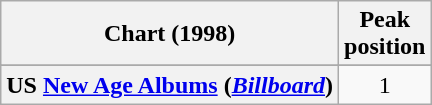<table class="wikitable sortable plainrowheaders" style="text-align:center">
<tr>
<th scope="col">Chart (1998)</th>
<th scope="col">Peak<br>position</th>
</tr>
<tr>
</tr>
<tr>
</tr>
<tr>
</tr>
<tr>
</tr>
<tr>
</tr>
<tr>
</tr>
<tr>
</tr>
<tr>
</tr>
<tr>
</tr>
<tr>
</tr>
<tr>
</tr>
<tr>
<th scope="row">US <a href='#'>New Age Albums</a> (<em><a href='#'>Billboard</a></em>)</th>
<td>1</td>
</tr>
</table>
